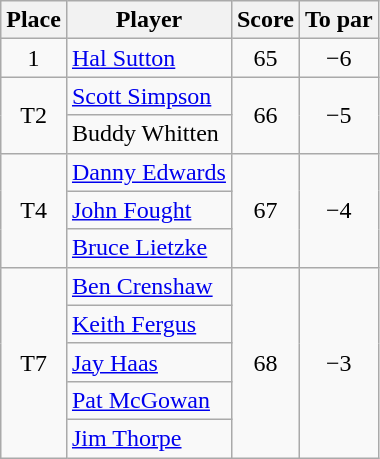<table class="wikitable">
<tr>
<th>Place</th>
<th>Player</th>
<th>Score</th>
<th>To par</th>
</tr>
<tr>
<td align=center>1</td>
<td> <a href='#'>Hal Sutton</a></td>
<td align="center">65</td>
<td align=center>−6</td>
</tr>
<tr>
<td rowspan=2 align="center">T2</td>
<td> <a href='#'>Scott Simpson</a></td>
<td rowspan=2 align="center">66</td>
<td rowspan=2 align="center">−5</td>
</tr>
<tr>
<td> Buddy Whitten</td>
</tr>
<tr>
<td rowspan=3 align="center">T4</td>
<td> <a href='#'>Danny Edwards</a></td>
<td rowspan=3 align="center">67</td>
<td rowspan=3 align="center">−4</td>
</tr>
<tr>
<td> <a href='#'>John Fought</a></td>
</tr>
<tr>
<td> <a href='#'>Bruce Lietzke</a></td>
</tr>
<tr>
<td rowspan=5 align="center">T7</td>
<td> <a href='#'>Ben Crenshaw</a></td>
<td rowspan=5 align="center">68</td>
<td rowspan=5 align="center">−3</td>
</tr>
<tr>
<td> <a href='#'>Keith Fergus</a></td>
</tr>
<tr>
<td> <a href='#'>Jay Haas</a></td>
</tr>
<tr>
<td> <a href='#'>Pat McGowan</a></td>
</tr>
<tr>
<td> <a href='#'>Jim Thorpe</a></td>
</tr>
</table>
